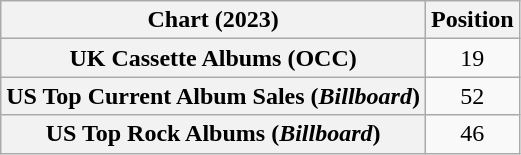<table class="wikitable sortable plainrowheaders" style="text-align:center">
<tr>
<th scope="col">Chart (2023)</th>
<th scope="col">Position</th>
</tr>
<tr>
<th scope="row">UK Cassette Albums (OCC)</th>
<td>19</td>
</tr>
<tr>
<th scope="row">US Top Current Album Sales (<em>Billboard</em>)</th>
<td>52</td>
</tr>
<tr>
<th scope="row">US Top Rock Albums (<em>Billboard</em>)</th>
<td>46</td>
</tr>
</table>
